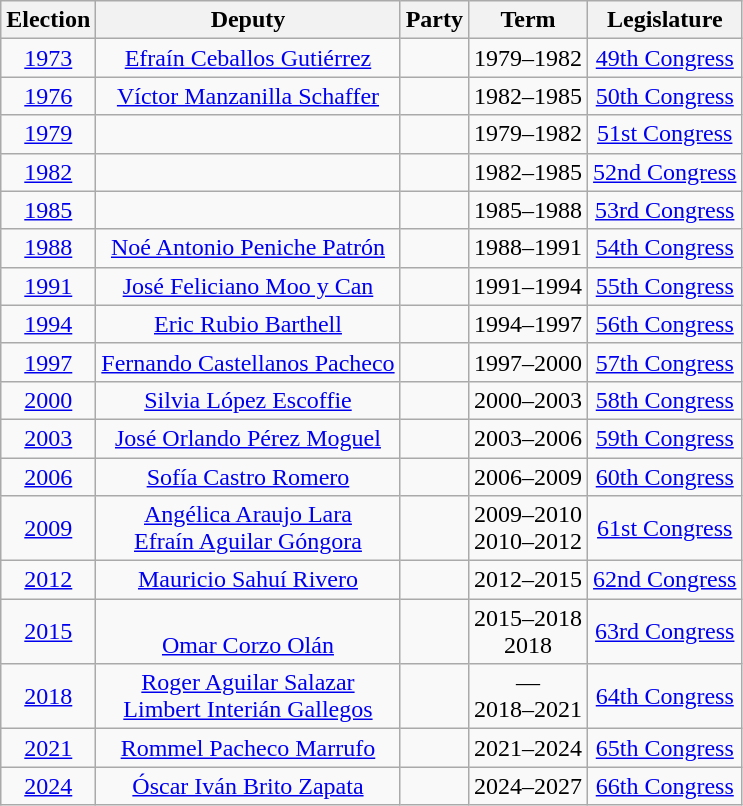<table class="wikitable" style="text-align: center">
<tr>
<th>Election</th>
<th>Deputy</th>
<th>Party</th>
<th>Term</th>
<th>Legislature</th>
</tr>
<tr>
<td><a href='#'>1973</a></td>
<td><a href='#'>Efraín Ceballos Gutiérrez</a></td>
<td></td>
<td>1979–1982</td>
<td><a href='#'>49th Congress</a></td>
</tr>
<tr>
<td><a href='#'>1976</a></td>
<td><a href='#'>Víctor Manzanilla Schaffer</a></td>
<td></td>
<td>1982–1985</td>
<td><a href='#'>50th Congress</a></td>
</tr>
<tr>
<td><a href='#'>1979</a></td>
<td></td>
<td></td>
<td>1979–1982</td>
<td><a href='#'>51st Congress</a></td>
</tr>
<tr>
<td><a href='#'>1982</a></td>
<td></td>
<td></td>
<td>1982–1985</td>
<td><a href='#'>52nd Congress</a></td>
</tr>
<tr>
<td><a href='#'>1985</a></td>
<td></td>
<td></td>
<td>1985–1988</td>
<td><a href='#'>53rd Congress</a></td>
</tr>
<tr>
<td><a href='#'>1988</a></td>
<td><a href='#'>Noé Antonio Peniche Patrón</a></td>
<td></td>
<td>1988–1991</td>
<td><a href='#'>54th Congress</a></td>
</tr>
<tr>
<td><a href='#'>1991</a></td>
<td><a href='#'>José Feliciano Moo y Can</a></td>
<td></td>
<td>1991–1994</td>
<td><a href='#'>55th Congress</a></td>
</tr>
<tr>
<td><a href='#'>1994</a></td>
<td><a href='#'>Eric Rubio Barthell</a></td>
<td></td>
<td>1994–1997</td>
<td><a href='#'>56th Congress</a></td>
</tr>
<tr>
<td><a href='#'>1997</a></td>
<td><a href='#'>Fernando Castellanos Pacheco</a></td>
<td></td>
<td>1997–2000</td>
<td><a href='#'>57th Congress</a></td>
</tr>
<tr>
<td><a href='#'>2000</a></td>
<td><a href='#'>Silvia López Escoffie</a></td>
<td></td>
<td>2000–2003</td>
<td><a href='#'>58th Congress</a></td>
</tr>
<tr>
<td><a href='#'>2003</a></td>
<td><a href='#'>José Orlando Pérez Moguel</a></td>
<td></td>
<td>2003–2006</td>
<td><a href='#'>59th Congress</a></td>
</tr>
<tr>
<td><a href='#'>2006</a></td>
<td><a href='#'>Sofía Castro Romero</a></td>
<td></td>
<td>2006–2009</td>
<td><a href='#'>60th Congress</a></td>
</tr>
<tr>
<td><a href='#'>2009</a></td>
<td><a href='#'>Angélica Araujo Lara</a><br><a href='#'>Efraín Aguilar Góngora</a></td>
<td></td>
<td>2009–2010<br>2010–2012</td>
<td><a href='#'>61st Congress</a></td>
</tr>
<tr>
<td><a href='#'>2012</a></td>
<td><a href='#'>Mauricio Sahuí Rivero</a></td>
<td></td>
<td>2012–2015</td>
<td><a href='#'>62nd Congress</a></td>
</tr>
<tr>
<td><a href='#'>2015</a></td>
<td><br><a href='#'>Omar Corzo Olán</a></td>
<td></td>
<td>2015–2018<br>2018</td>
<td><a href='#'>63rd Congress</a></td>
</tr>
<tr>
<td><a href='#'>2018</a></td>
<td><a href='#'>Roger Aguilar Salazar</a><br><a href='#'>Limbert Interián Gallegos</a></td>
<td></td>
<td>—<br>2018–2021</td>
<td><a href='#'>64th Congress</a></td>
</tr>
<tr>
<td><a href='#'>2021</a></td>
<td><a href='#'>Rommel Pacheco Marrufo</a></td>
<td></td>
<td>2021–2024</td>
<td><a href='#'>65th Congress</a></td>
</tr>
<tr>
<td><a href='#'>2024</a></td>
<td><a href='#'>Óscar Iván Brito Zapata</a></td>
<td></td>
<td>2024–2027</td>
<td><a href='#'>66th Congress</a></td>
</tr>
</table>
